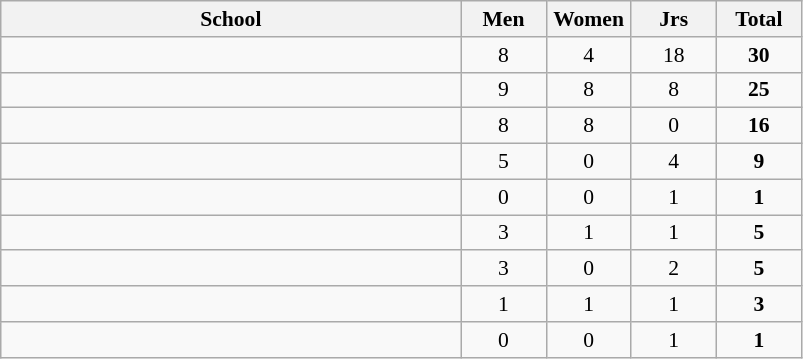<table class="wikitable" style="font-size:90%;">
<tr>
<th width=300px>School</th>
<th width="50px">Men</th>
<th width="50px">Women</th>
<th width="50px">Jrs</th>
<th width="50px">Total</th>
</tr>
<tr align="center">
<td align="left"></td>
<td>8</td>
<td>4</td>
<td>18</td>
<td><strong>30</strong></td>
</tr>
<tr align="center">
<td align="left"></td>
<td>9</td>
<td>8</td>
<td>8</td>
<td><strong>25</strong></td>
</tr>
<tr align="center">
<td align="left"></td>
<td>8</td>
<td>8</td>
<td>0</td>
<td><strong>16</strong></td>
</tr>
<tr align="center">
<td align="left"></td>
<td>5</td>
<td>0</td>
<td>4</td>
<td><strong>9</strong></td>
</tr>
<tr align="center">
<td align="left"></td>
<td>0</td>
<td>0</td>
<td>1</td>
<td><strong>1</strong></td>
</tr>
<tr align="center">
<td align="left"></td>
<td>3</td>
<td>1</td>
<td>1</td>
<td><strong>5</strong></td>
</tr>
<tr align="center">
<td align="left"></td>
<td>3</td>
<td>0</td>
<td>2</td>
<td><strong>5</strong></td>
</tr>
<tr align="center">
<td align="left"></td>
<td>1</td>
<td>1</td>
<td>1</td>
<td><strong>3</strong></td>
</tr>
<tr align="center">
<td align="left"></td>
<td>0</td>
<td>0</td>
<td>1</td>
<td><strong>1</strong></td>
</tr>
</table>
